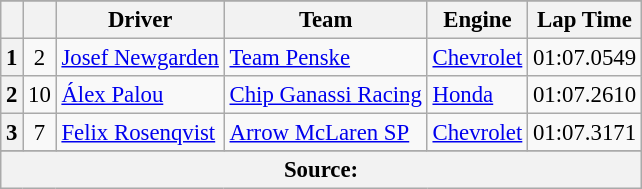<table class="wikitable" style="font-size:95%;">
<tr>
</tr>
<tr>
<th></th>
<th></th>
<th>Driver</th>
<th>Team</th>
<th>Engine</th>
<th>Lap Time</th>
</tr>
<tr>
<th>1</th>
<td align="center">2</td>
<td> <a href='#'>Josef Newgarden</a> <strong></strong></td>
<td><a href='#'>Team Penske</a></td>
<td><a href='#'>Chevrolet</a></td>
<td>01:07.0549</td>
</tr>
<tr>
<th>2</th>
<td align="center">10</td>
<td> <a href='#'>Álex Palou</a></td>
<td><a href='#'>Chip Ganassi Racing</a></td>
<td><a href='#'>Honda</a></td>
<td>01:07.2610</td>
</tr>
<tr>
<th>3</th>
<td align="center">7</td>
<td> <a href='#'>Felix Rosenqvist</a></td>
<td><a href='#'>Arrow McLaren SP</a></td>
<td><a href='#'>Chevrolet</a></td>
<td>01:07.3171</td>
</tr>
<tr>
</tr>
<tr class="sortbottom">
<th colspan="6">Source:</th>
</tr>
</table>
